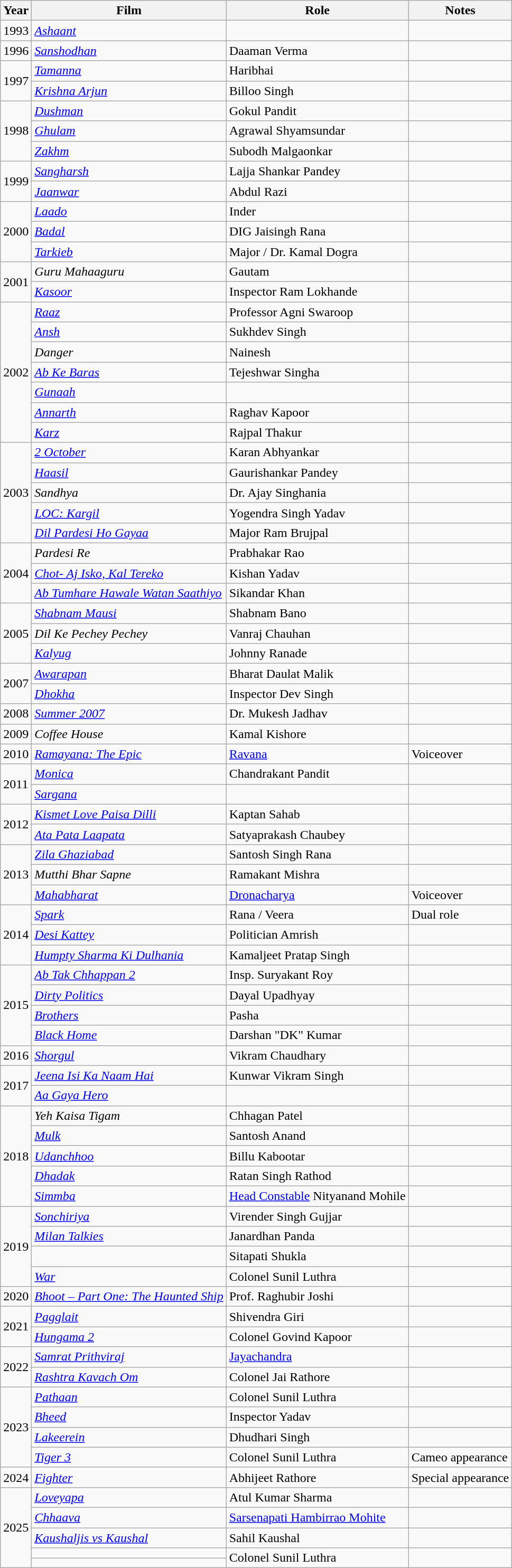<table class="wikitable sortable">
<tr>
<th>Year</th>
<th>Film</th>
<th>Role</th>
<th>Notes</th>
</tr>
<tr>
<td>1993</td>
<td><a href='#'><em>Ashaant</em></a></td>
<td></td>
<td></td>
</tr>
<tr>
<td>1996</td>
<td><em><a href='#'>Sanshodhan</a></em></td>
<td>Daaman Verma</td>
<td></td>
</tr>
<tr>
<td rowspan="2">1997</td>
<td><em><a href='#'>Tamanna</a></em></td>
<td>Haribhai</td>
<td></td>
</tr>
<tr>
<td><em><a href='#'>Krishna Arjun</a></em></td>
<td>Billoo Singh</td>
<td></td>
</tr>
<tr>
<td rowspan="3">1998</td>
<td><em><a href='#'>Dushman</a></em></td>
<td>Gokul Pandit</td>
<td></td>
</tr>
<tr>
<td><em><a href='#'>Ghulam</a></em></td>
<td>Agrawal Shyamsundar</td>
<td></td>
</tr>
<tr>
<td><em><a href='#'>Zakhm</a></em></td>
<td>Subodh Malgaonkar</td>
<td></td>
</tr>
<tr>
<td rowspan="2">1999</td>
<td><em><a href='#'>Sangharsh</a></em></td>
<td>Lajja Shankar Pandey</td>
<td></td>
</tr>
<tr>
<td><em><a href='#'>Jaanwar</a></em></td>
<td>Abdul Razi</td>
<td></td>
</tr>
<tr>
<td rowspan="3">2000</td>
<td><em><a href='#'>Laado</a></em></td>
<td>Inder</td>
<td></td>
</tr>
<tr>
<td><em><a href='#'>Badal</a></em></td>
<td>DIG Jaisingh Rana</td>
<td></td>
</tr>
<tr>
<td><em><a href='#'>Tarkieb</a></em></td>
<td>Major / Dr. Kamal Dogra</td>
<td></td>
</tr>
<tr>
<td rowspan="2">2001</td>
<td><em>Guru Mahaaguru</em></td>
<td>Gautam</td>
<td></td>
</tr>
<tr>
<td><em><a href='#'>Kasoor</a></em></td>
<td>Inspector Ram Lokhande</td>
<td></td>
</tr>
<tr>
<td rowspan="7">2002</td>
<td><em><a href='#'>Raaz</a></em></td>
<td>Professor Agni Swaroop</td>
<td></td>
</tr>
<tr>
<td><em><a href='#'>Ansh</a></em></td>
<td>Sukhdev Singh</td>
<td></td>
</tr>
<tr>
<td><em>Danger</em></td>
<td>Nainesh</td>
<td></td>
</tr>
<tr>
<td><em><a href='#'>Ab Ke Baras</a></em></td>
<td>Tejeshwar Singha</td>
<td></td>
</tr>
<tr>
<td><em><a href='#'>Gunaah</a></em></td>
<td></td>
<td></td>
</tr>
<tr>
<td><em><a href='#'>Annarth</a></em></td>
<td>Raghav Kapoor</td>
<td></td>
</tr>
<tr>
<td><em><a href='#'>Karz</a></em></td>
<td>Rajpal Thakur</td>
<td></td>
</tr>
<tr>
<td rowspan="5">2003</td>
<td><em><a href='#'>2 October</a></em></td>
<td>Karan Abhyankar</td>
<td></td>
</tr>
<tr>
<td><em><a href='#'>Haasil</a></em></td>
<td>Gaurishankar Pandey</td>
<td></td>
</tr>
<tr>
<td><em>Sandhya</em></td>
<td>Dr. Ajay Singhania</td>
<td></td>
</tr>
<tr>
<td><em><a href='#'>LOC: Kargil</a></em></td>
<td>Yogendra Singh Yadav</td>
<td></td>
</tr>
<tr>
<td><em><a href='#'>Dil Pardesi Ho Gayaa</a></em></td>
<td>Major Ram Brujpal</td>
<td></td>
</tr>
<tr>
<td rowspan="3">2004</td>
<td><em>Pardesi Re</em></td>
<td>Prabhakar Rao</td>
<td></td>
</tr>
<tr>
<td><em><a href='#'>Chot- Aj Isko, Kal Tereko</a></em></td>
<td>Kishan Yadav</td>
<td></td>
</tr>
<tr>
<td><em><a href='#'>Ab Tumhare Hawale Watan Saathiyo</a></em></td>
<td>Sikandar Khan</td>
<td></td>
</tr>
<tr>
<td rowspan="3">2005</td>
<td><em><a href='#'>Shabnam Mausi</a></em></td>
<td>Shabnam Bano</td>
<td></td>
</tr>
<tr>
<td><em>Dil Ke Pechey Pechey</em></td>
<td>Vanraj Chauhan</td>
<td></td>
</tr>
<tr>
<td><em><a href='#'>Kalyug</a></em></td>
<td>Johnny Ranade</td>
<td></td>
</tr>
<tr>
<td rowspan="2">2007</td>
<td><em><a href='#'>Awarapan</a></em></td>
<td>Bharat Daulat Malik</td>
<td></td>
</tr>
<tr>
<td><em><a href='#'>Dhokha</a></em></td>
<td>Inspector Dev Singh</td>
<td></td>
</tr>
<tr>
<td>2008</td>
<td><em><a href='#'>Summer 2007</a></em></td>
<td>Dr. Mukesh Jadhav</td>
<td></td>
</tr>
<tr>
<td>2009</td>
<td><em>Coffee House</em></td>
<td>Kamal Kishore</td>
<td></td>
</tr>
<tr>
<td>2010</td>
<td><em><a href='#'>Ramayana: The Epic</a></em></td>
<td><a href='#'>Ravana</a></td>
<td>Voiceover</td>
</tr>
<tr>
<td rowspan="2">2011</td>
<td><em><a href='#'>Monica</a></em></td>
<td>Chandrakant Pandit</td>
<td></td>
</tr>
<tr>
<td><em><a href='#'>Sargana</a></em></td>
<td></td>
<td></td>
</tr>
<tr>
<td rowspan="2">2012</td>
<td><em><a href='#'>Kismet Love Paisa Dilli</a></em></td>
<td>Kaptan Sahab</td>
<td></td>
</tr>
<tr>
<td><em><a href='#'>Ata Pata Laapata</a></em></td>
<td>Satyaprakash Chaubey</td>
<td></td>
</tr>
<tr>
<td rowspan="3">2013</td>
<td><em><a href='#'>Zila Ghaziabad</a></em></td>
<td>Santosh Singh Rana</td>
<td></td>
</tr>
<tr>
<td><em>Mutthi Bhar Sapne</em></td>
<td>Ramakant Mishra</td>
<td></td>
</tr>
<tr>
<td><em><a href='#'>Mahabharat</a></em></td>
<td><a href='#'>Dronacharya</a></td>
<td>Voiceover</td>
</tr>
<tr>
<td rowspan="3">2014</td>
<td><em><a href='#'>Spark</a></em></td>
<td>Rana / Veera</td>
<td>Dual role</td>
</tr>
<tr>
<td><em><a href='#'>Desi Kattey</a></em></td>
<td>Politician Amrish</td>
<td></td>
</tr>
<tr>
<td><em><a href='#'>Humpty Sharma Ki Dulhania</a></em></td>
<td>Kamaljeet Pratap Singh</td>
<td></td>
</tr>
<tr>
<td rowspan="4">2015</td>
<td><em><a href='#'>Ab Tak Chhappan 2</a></em></td>
<td>Insp. Suryakant Roy</td>
<td></td>
</tr>
<tr>
<td><em><a href='#'>Dirty Politics</a></em></td>
<td>Dayal Upadhyay</td>
<td></td>
</tr>
<tr>
<td><em><a href='#'>Brothers</a></em></td>
<td>Pasha</td>
<td></td>
</tr>
<tr>
<td><em><a href='#'>Black Home</a></em></td>
<td>Darshan "DK" Kumar</td>
<td></td>
</tr>
<tr>
<td>2016</td>
<td><em><a href='#'>Shorgul</a></em></td>
<td>Vikram Chaudhary</td>
<td></td>
</tr>
<tr>
<td rowspan="2">2017</td>
<td><em><a href='#'>Jeena Isi Ka Naam Hai</a></em></td>
<td>Kunwar Vikram Singh</td>
<td></td>
</tr>
<tr>
<td><em><a href='#'>Aa Gaya Hero</a></em></td>
<td></td>
<td></td>
</tr>
<tr>
<td rowspan="5">2018</td>
<td><em>Yeh Kaisa Tigam</em></td>
<td>Chhagan Patel</td>
<td></td>
</tr>
<tr>
<td><em><a href='#'>Mulk</a></em></td>
<td>Santosh Anand</td>
<td></td>
</tr>
<tr>
<td><em><a href='#'>Udanchhoo</a></em></td>
<td>Billu Kabootar</td>
<td></td>
</tr>
<tr>
<td><em><a href='#'>Dhadak</a></em></td>
<td>Ratan Singh Rathod</td>
<td></td>
</tr>
<tr>
<td><em><a href='#'>Simmba</a></em></td>
<td><a href='#'>Head Constable</a> Nityanand Mohile</td>
<td></td>
</tr>
<tr>
<td rowspan="4">2019</td>
<td><em><a href='#'>Sonchiriya</a></em></td>
<td>Virender Singh Gujjar</td>
<td></td>
</tr>
<tr>
<td><em><a href='#'>Milan Talkies</a></em></td>
<td>Janardhan Panda</td>
<td></td>
</tr>
<tr>
<td></td>
<td>Sitapati Shukla</td>
<td></td>
</tr>
<tr>
<td><em><a href='#'>War</a></em></td>
<td>Colonel Sunil Luthra</td>
<td></td>
</tr>
<tr>
<td>2020</td>
<td><em><a href='#'>Bhoot – Part One: The Haunted Ship</a></em></td>
<td>Prof. Raghubir Joshi</td>
<td></td>
</tr>
<tr>
<td rowspan="2">2021</td>
<td><em><a href='#'>Pagglait</a></em></td>
<td>Shivendra Giri</td>
<td></td>
</tr>
<tr>
<td><em><a href='#'>Hungama 2</a></em></td>
<td>Colonel Govind Kapoor</td>
<td></td>
</tr>
<tr>
<td rowspan="2">2022</td>
<td><em><a href='#'>Samrat Prithviraj</a></em></td>
<td><a href='#'>Jayachandra</a></td>
<td></td>
</tr>
<tr>
<td><em><a href='#'>Rashtra Kavach Om</a></em></td>
<td>Colonel Jai Rathore</td>
<td></td>
</tr>
<tr>
<td rowspan="4">2023</td>
<td><em><a href='#'>Pathaan</a></em></td>
<td>Colonel Sunil Luthra</td>
<td></td>
</tr>
<tr>
<td><em><a href='#'>Bheed</a></em></td>
<td>Inspector Yadav</td>
<td></td>
</tr>
<tr>
<td><em><a href='#'>Lakeerein</a></em></td>
<td>Dhudhari Singh</td>
<td></td>
</tr>
<tr>
<td><em><a href='#'>Tiger 3</a></em></td>
<td>Colonel Sunil Luthra</td>
<td>Cameo appearance</td>
</tr>
<tr>
<td>2024</td>
<td><em><a href='#'>Fighter</a></em></td>
<td>Abhijeet Rathore</td>
<td>Special appearance</td>
</tr>
<tr>
<td rowspan="5">2025</td>
<td><em><a href='#'>Loveyapa</a></em></td>
<td>Atul Kumar Sharma</td>
<td></td>
</tr>
<tr>
<td><em><a href='#'>Chhaava</a></em></td>
<td><a href='#'>Sarsenapati Hambirrao Mohite</a></td>
<td></td>
</tr>
<tr>
<td><em><a href='#'>Kaushaljis vs Kaushal</a></em></td>
<td>Sahil Kaushal</td>
<td></td>
</tr>
<tr>
<td></td>
<td rowspan="2">Colonel Sunil Luthra</td>
<td rowspan="2"></td>
</tr>
<tr>
<td></td>
</tr>
</table>
